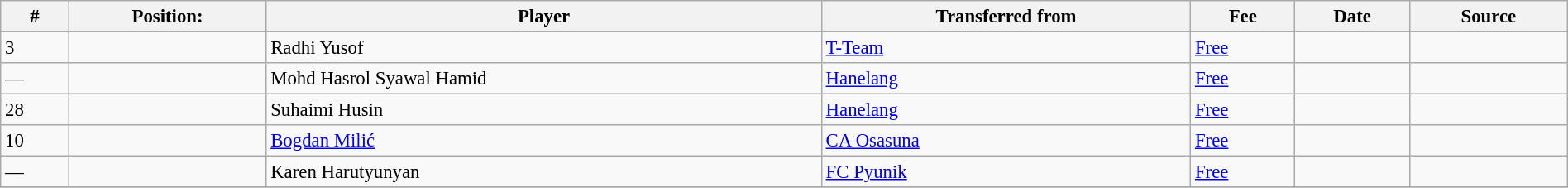<table class="wikitable sortable" style="width:100%; text-align:center; font-size:95%; text-align:left;">
<tr>
<th><strong>#</strong></th>
<th><strong>Position:</strong></th>
<th><strong>Player</strong></th>
<th><strong>Transferred from</strong></th>
<th><strong>Fee</strong></th>
<th><strong>Date</strong></th>
<th><strong>Source</strong></th>
</tr>
<tr>
<td>3</td>
<td></td>
<td> Radhi Yusof</td>
<td> <a href='#'>T-Team</a></td>
<td><a href='#'>Free</a></td>
<td></td>
<td></td>
</tr>
<tr>
<td>—</td>
<td></td>
<td> Mohd Hasrol Syawal Hamid</td>
<td> <a href='#'>Hanelang</a></td>
<td><a href='#'>Free</a></td>
<td></td>
<td></td>
</tr>
<tr>
<td>28</td>
<td></td>
<td> Suhaimi Husin</td>
<td> <a href='#'>Hanelang</a></td>
<td><a href='#'>Free</a></td>
<td></td>
<td></td>
</tr>
<tr>
<td>10</td>
<td></td>
<td> <a href='#'>Bogdan Milić</a></td>
<td> <a href='#'>CA Osasuna</a></td>
<td><a href='#'>Free</a></td>
<td></td>
<td></td>
</tr>
<tr>
<td>—</td>
<td></td>
<td> Karen Harutyunyan</td>
<td> <a href='#'>FC Pyunik</a></td>
<td><a href='#'>Free</a></td>
<td></td>
<td></td>
</tr>
<tr>
</tr>
</table>
